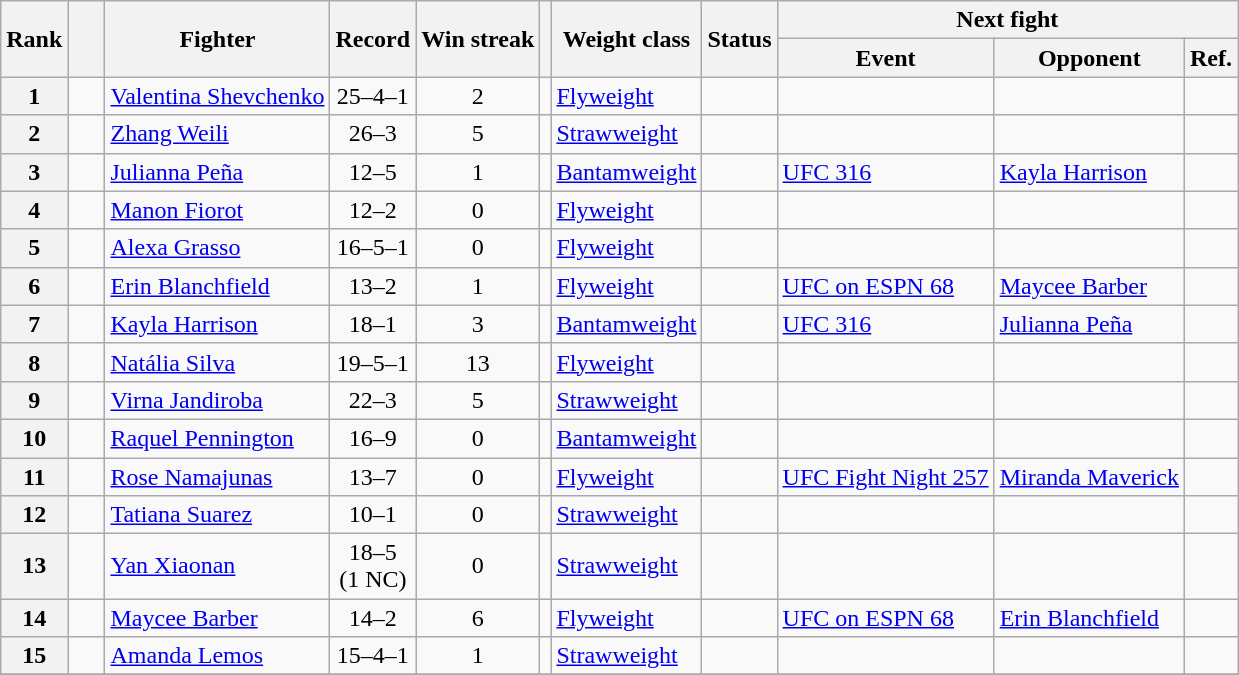<table class="wikitable" style="text-align:left;">
<tr>
<th rowspan=2>Rank</th>
<th rowspan=2 width=3%></th>
<th rowspan=2>Fighter</th>
<th rowspan=2>Record</th>
<th rowspan=2>Win streak</th>
<th rowspan=2></th>
<th rowspan=2>Weight class</th>
<th rowspan=2>Status</th>
<th colspan=3>Next fight</th>
</tr>
<tr>
<th>Event</th>
<th>Opponent</th>
<th>Ref.</th>
</tr>
<tr>
<th>1</th>
<td></td>
<td><a href='#'>Valentina Shevchenko</a></td>
<td align=center>25–4–1</td>
<td align=center>2</td>
<td align=center></td>
<td><a href='#'>Flyweight</a></td>
<td><a href='#'></a></td>
<td></td>
<td></td>
<td></td>
</tr>
<tr>
<th>2</th>
<td></td>
<td><a href='#'>Zhang Weili</a></td>
<td align=center>26–3</td>
<td align=center>5</td>
<td align=center></td>
<td><a href='#'>Strawweight</a></td>
<td><a href='#'></a></td>
<td></td>
<td></td>
<td></td>
</tr>
<tr>
<th>3</th>
<td></td>
<td><a href='#'>Julianna Peña</a></td>
<td align=center>12–5</td>
<td align=center>1</td>
<td align=center></td>
<td><a href='#'>Bantamweight</a></td>
<td><a href='#'></a></td>
<td><a href='#'>UFC 316</a></td>
<td><a href='#'>Kayla Harrison</a></td>
<td></td>
</tr>
<tr>
<th>4</th>
<td></td>
<td><a href='#'>Manon Fiorot</a></td>
<td align=center>12–2</td>
<td align=center>0</td>
<td align=center></td>
<td><a href='#'>Flyweight</a></td>
<td></td>
<td></td>
<td></td>
<td></td>
</tr>
<tr>
<th>5</th>
<td></td>
<td><a href='#'>Alexa Grasso</a></td>
<td align=center>16–5–1</td>
<td align=center>0</td>
<td align=center></td>
<td><a href='#'>Flyweight</a></td>
<td></td>
<td></td>
<td></td>
<td></td>
</tr>
<tr>
<th>6</th>
<td></td>
<td><a href='#'>Erin Blanchfield</a></td>
<td align=center>13–2</td>
<td align=center>1</td>
<td align=center></td>
<td><a href='#'>Flyweight</a></td>
<td></td>
<td><a href='#'>UFC on ESPN 68</a></td>
<td><a href='#'>Maycee Barber</a></td>
<td></td>
</tr>
<tr>
<th>7</th>
<td></td>
<td><a href='#'>Kayla Harrison</a></td>
<td align=center>18–1</td>
<td align=center>3</td>
<td align=center></td>
<td><a href='#'>Bantamweight</a></td>
<td></td>
<td><a href='#'>UFC 316</a></td>
<td><a href='#'>Julianna Peña</a></td>
<td></td>
</tr>
<tr>
<th>8</th>
<td></td>
<td><a href='#'>Natália Silva</a></td>
<td align=center>19–5–1</td>
<td align=center>13</td>
<td align=center></td>
<td><a href='#'>Flyweight</a></td>
<td></td>
<td></td>
<td></td>
<td></td>
</tr>
<tr>
<th>9</th>
<td></td>
<td><a href='#'>Virna Jandiroba</a></td>
<td align=center>22–3</td>
<td align=center>5</td>
<td align=center></td>
<td><a href='#'>Strawweight</a></td>
<td></td>
<td></td>
<td></td>
<td></td>
</tr>
<tr>
<th>10</th>
<td></td>
<td><a href='#'>Raquel Pennington</a></td>
<td align=center>16–9</td>
<td align=center>0</td>
<td align=center></td>
<td><a href='#'>Bantamweight</a></td>
<td></td>
<td></td>
<td></td>
<td></td>
</tr>
<tr>
<th>11</th>
<td></td>
<td><a href='#'>Rose Namajunas</a></td>
<td align=center>13–7</td>
<td align=center>0</td>
<td align=center></td>
<td><a href='#'>Flyweight</a></td>
<td></td>
<td><a href='#'>UFC Fight Night 257</a></td>
<td><a href='#'>Miranda Maverick</a></td>
<td></td>
</tr>
<tr>
<th>12</th>
<td></td>
<td><a href='#'>Tatiana Suarez</a></td>
<td align=center>10–1</td>
<td align=center>0</td>
<td align=center></td>
<td><a href='#'>Strawweight</a></td>
<td></td>
<td></td>
<td></td>
<td></td>
</tr>
<tr>
<th>13</th>
<td></td>
<td><a href='#'>Yan Xiaonan</a></td>
<td align=center>18–5<br>(1 NC)</td>
<td align=center>0</td>
<td align=center></td>
<td><a href='#'>Strawweight</a></td>
<td></td>
<td></td>
<td></td>
<td></td>
</tr>
<tr>
<th>14</th>
<td></td>
<td><a href='#'>Maycee Barber</a></td>
<td align=center>14–2</td>
<td align=center>6</td>
<td align=center></td>
<td><a href='#'>Flyweight</a></td>
<td></td>
<td><a href='#'>UFC on ESPN 68</a></td>
<td><a href='#'>Erin Blanchfield</a></td>
<td></td>
</tr>
<tr>
<th>15</th>
<td></td>
<td><a href='#'>Amanda Lemos</a></td>
<td align=center>15–4–1</td>
<td align=center>1</td>
<td align=center></td>
<td><a href='#'>Strawweight</a></td>
<td></td>
<td></td>
<td></td>
<td></td>
</tr>
<tr>
</tr>
</table>
